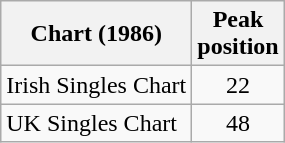<table class="wikitable sortable">
<tr>
<th>Chart (1986)</th>
<th>Peak<br>position</th>
</tr>
<tr>
<td>Irish Singles Chart</td>
<td style="text-align:center;">22</td>
</tr>
<tr>
<td>UK Singles Chart</td>
<td style="text-align:center;">48</td>
</tr>
</table>
